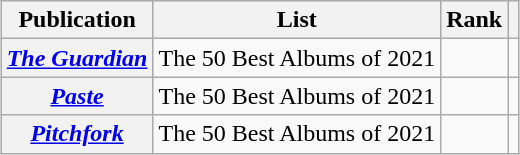<table class="wikitable sortable plainrowheaders" style="margin-left: auto; margin-right: auto; border: none;">
<tr>
<th scope="col">Publication</th>
<th scope="col" class="unsortable">List</th>
<th scope="col" data-sort-type="number">Rank</th>
<th scope="col" class="unsortable"></th>
</tr>
<tr>
<th scope="row"><em><a href='#'>The Guardian</a></em></th>
<td>The 50 Best Albums of 2021</td>
<td></td>
<td></td>
</tr>
<tr>
<th scope="row"><em><a href='#'>Paste</a></em></th>
<td>The 50 Best Albums of 2021</td>
<td></td>
<td></td>
</tr>
<tr>
<th scope="row"><em><a href='#'>Pitchfork</a></em></th>
<td>The 50 Best Albums of 2021</td>
<td></td>
<td></td>
</tr>
</table>
